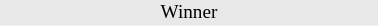<table class="toccolours" style="width:20em; text-align:center; font-size:80%;">
<tr>
<td style="background:#e8e8e8;color:black; width: 40px">Winner</td>
</tr>
<tr>
</tr>
</table>
